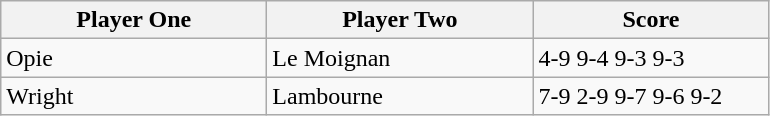<table class="wikitable">
<tr>
<th width=170>Player One</th>
<th width=170>Player Two</th>
<th width=150>Score</th>
</tr>
<tr>
<td> Opie</td>
<td> Le Moignan</td>
<td>4-9 9-4 9-3 9-3</td>
</tr>
<tr>
<td> Wright</td>
<td> Lambourne</td>
<td>7-9 2-9 9-7 9-6 9-2</td>
</tr>
</table>
